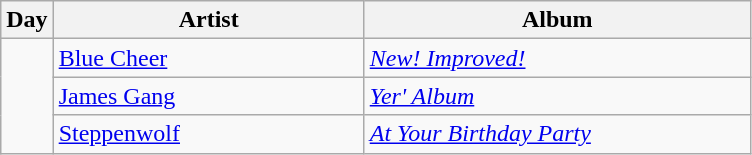<table class="wikitable" border="1">
<tr>
<th>Day</th>
<th width="200">Artist</th>
<th width="250">Album</th>
</tr>
<tr>
<td rowspan="3" style="text-align:center;"></td>
<td><a href='#'>Blue Cheer</a></td>
<td><em><a href='#'>New! Improved!</a></em></td>
</tr>
<tr>
<td><a href='#'>James Gang</a></td>
<td><em><a href='#'>Yer' Album</a></em></td>
</tr>
<tr>
<td><a href='#'>Steppenwolf</a></td>
<td><em><a href='#'>At Your Birthday Party</a></em></td>
</tr>
</table>
